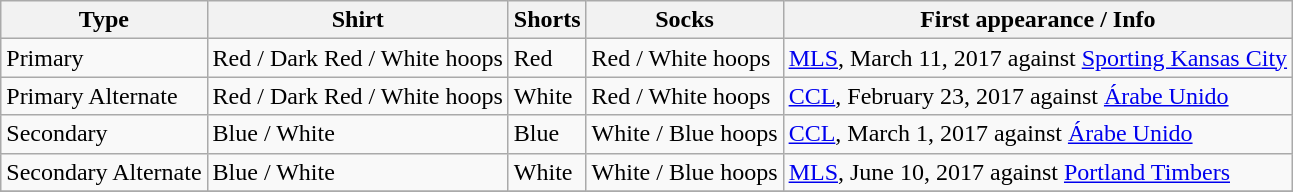<table class="wikitable">
<tr>
<th>Type</th>
<th>Shirt</th>
<th>Shorts</th>
<th>Socks</th>
<th>First appearance / Info</th>
</tr>
<tr>
<td>Primary</td>
<td>Red / Dark Red / White hoops</td>
<td>Red</td>
<td>Red / White hoops</td>
<td><a href='#'>MLS</a>, March 11, 2017 against <a href='#'>Sporting Kansas City</a></td>
</tr>
<tr>
<td>Primary Alternate</td>
<td>Red / Dark Red / White hoops</td>
<td>White</td>
<td>Red / White hoops</td>
<td><a href='#'>CCL</a>, February 23, 2017 against <a href='#'>Árabe Unido</a></td>
</tr>
<tr>
<td>Secondary</td>
<td>Blue / White</td>
<td>Blue</td>
<td>White / Blue hoops</td>
<td><a href='#'>CCL</a>, March 1, 2017 against <a href='#'>Árabe Unido</a></td>
</tr>
<tr>
<td>Secondary Alternate</td>
<td>Blue / White</td>
<td>White</td>
<td>White / Blue hoops</td>
<td><a href='#'>MLS</a>, June 10, 2017 against <a href='#'>Portland Timbers</a></td>
</tr>
<tr>
</tr>
</table>
